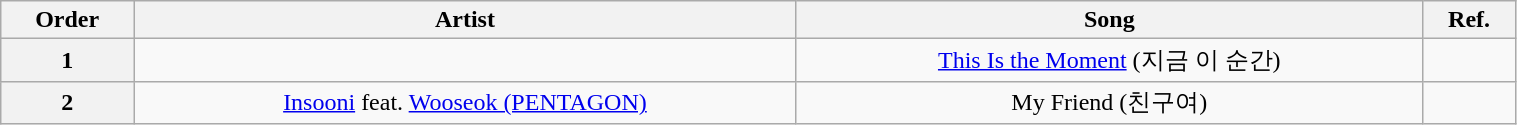<table class="wikitable" style="text-align:center; width:80%;">
<tr>
<th>Order</th>
<th>Artist</th>
<th>Song</th>
<th>Ref.</th>
</tr>
<tr>
<th>1</th>
<td></td>
<td><a href='#'>This Is the Moment</a> (지금 이 순간) </td>
<td></td>
</tr>
<tr>
<th>2</th>
<td><a href='#'>Insooni</a> feat. <a href='#'>Wooseok (PENTAGON)</a></td>
<td>My Friend (친구여)<br></td>
<td></td>
</tr>
</table>
